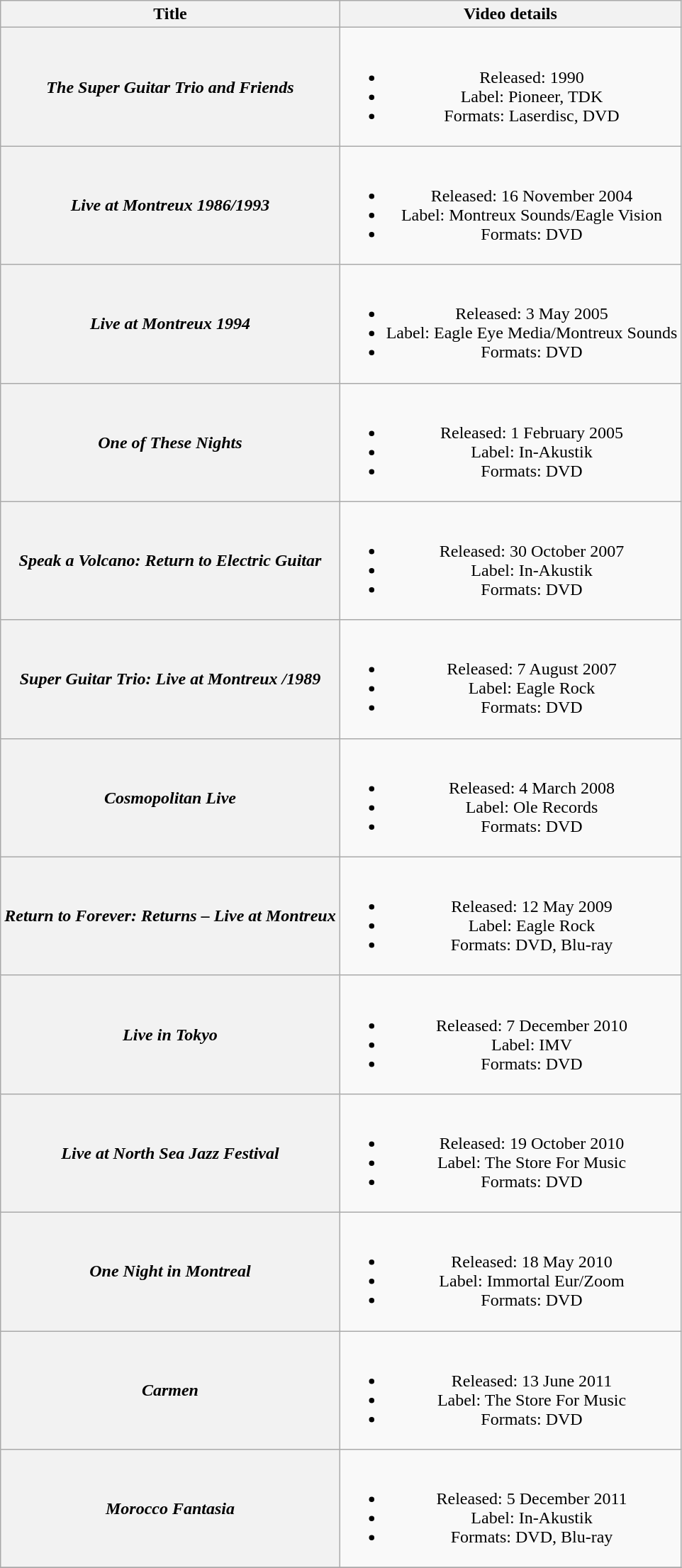<table class="wikitable plainrowheaders" style="text-align:center;">
<tr>
<th scope="col">Title</th>
<th scope="col">Video details</th>
</tr>
<tr>
<th scope="row"><em>The Super Guitar Trio and Friends</em><br> </th>
<td><br><ul><li>Released: 1990</li><li>Label: Pioneer, TDK</li><li>Formats: Laserdisc, DVD</li></ul></td>
</tr>
<tr>
<th scope="row"><em>Live at Montreux 1986/1993</em></th>
<td><br><ul><li>Released: 16 November 2004</li><li>Label: Montreux Sounds/Eagle Vision</li><li>Formats: DVD</li></ul></td>
</tr>
<tr>
<th scope="row"><em>Live at Montreux 1994</em><br> </th>
<td><br><ul><li>Released: 3 May 2005</li><li>Label: Eagle Eye Media/Montreux Sounds</li><li>Formats: DVD</li></ul></td>
</tr>
<tr>
<th scope="row"><em>One of These Nights</em><br> </th>
<td><br><ul><li>Released: 1 February 2005</li><li>Label: In-Akustik</li><li>Formats: DVD</li></ul></td>
</tr>
<tr>
<th scope="row"><em>Speak a Volcano: Return to Electric Guitar</em></th>
<td><br><ul><li>Released: 30 October 2007</li><li>Label: In-Akustik</li><li>Formats: DVD</li></ul></td>
</tr>
<tr>
<th scope="row"><em>Super Guitar Trio: Live at Montreux /1989</em><br> </th>
<td><br><ul><li>Released: 7 August 2007</li><li>Label: Eagle Rock</li><li>Formats: DVD</li></ul></td>
</tr>
<tr>
<th scope="row"><em>Cosmopolitan Live</em><br> </th>
<td><br><ul><li>Released: 4 March 2008</li><li>Label: Ole Records</li><li>Formats: DVD</li></ul></td>
</tr>
<tr>
<th scope="row"><em>Return to Forever: Returns – Live at Montreux</em><br> </th>
<td><br><ul><li>Released: 12 May 2009</li><li>Label: Eagle Rock</li><li>Formats: DVD, Blu-ray</li></ul></td>
</tr>
<tr>
<th scope="row"><em>Live in Tokyo</em><br> </th>
<td><br><ul><li>Released: 7 December 2010</li><li>Label: IMV</li><li>Formats: DVD</li></ul></td>
</tr>
<tr>
<th scope="row"><em>Live at North Sea Jazz Festival</em></th>
<td><br><ul><li>Released: 19 October 2010</li><li>Label: The Store For Music</li><li>Formats: DVD</li></ul></td>
</tr>
<tr>
<th scope="row"><em>One Night in Montreal</em></th>
<td><br><ul><li>Released: 18 May 2010</li><li>Label: Immortal Eur/Zoom</li><li>Formats: DVD</li></ul></td>
</tr>
<tr>
<th scope="row"><em>Carmen</em></th>
<td><br><ul><li>Released: 13 June 2011</li><li>Label: The Store For Music</li><li>Formats: DVD</li></ul></td>
</tr>
<tr>
<th scope="row"><em>Morocco Fantasia</em></th>
<td><br><ul><li>Released: 5 December 2011</li><li>Label: In-Akustik</li><li>Formats: DVD, Blu-ray</li></ul></td>
</tr>
<tr>
</tr>
</table>
